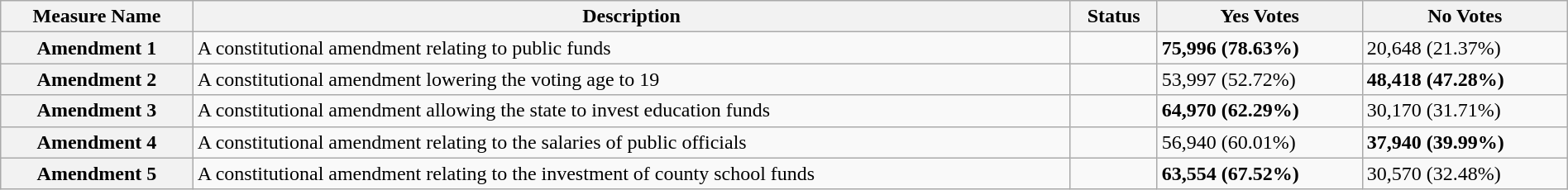<table class="wikitable sortable plainrowheaders" style="width:100%">
<tr>
<th scope="col">Measure Name</th>
<th scope="col">Description</th>
<th scope="col">Status</th>
<th scope="col">Yes Votes</th>
<th scope="col">No Votes</th>
</tr>
<tr>
<th scope=row>Amendment 1</th>
<td>A constitutional amendment relating to public funds</td>
<td></td>
<td><strong>75,996 (78.63%)</strong></td>
<td>20,648 (21.37%)</td>
</tr>
<tr>
<th scope=row>Amendment 2</th>
<td>A constitutional amendment lowering the voting age to 19</td>
<td></td>
<td>53,997 (52.72%)</td>
<td><strong>48,418 (47.28%)</strong></td>
</tr>
<tr>
<th scope=row>Amendment 3</th>
<td>A constitutional amendment allowing the state to invest education funds</td>
<td></td>
<td><strong>64,970 (62.29%)</strong></td>
<td>30,170 (31.71%)</td>
</tr>
<tr>
<th scope=row>Amendment 4</th>
<td>A constitutional amendment relating to the salaries of public officials</td>
<td></td>
<td>56,940 (60.01%)</td>
<td><strong>37,940 (39.99%)</strong></td>
</tr>
<tr>
<th scope=row>Amendment 5</th>
<td>A constitutional amendment relating to the investment of county school funds</td>
<td></td>
<td><strong>63,554 (67.52%)</strong></td>
<td>30,570 (32.48%)</td>
</tr>
</table>
